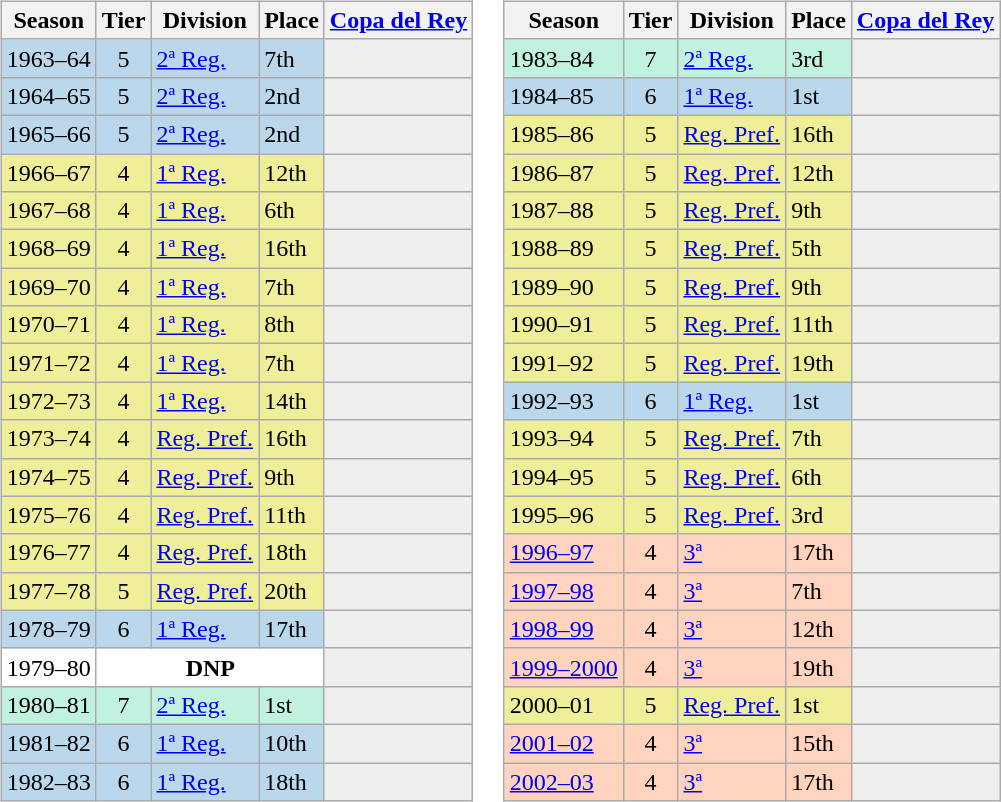<table>
<tr>
<td valign="top" width=0%><br><table class="wikitable">
<tr style="background:#f0f6fa;">
<th>Season</th>
<th>Tier</th>
<th>Division</th>
<th>Place</th>
<th><a href='#'>Copa del Rey</a></th>
</tr>
<tr>
<td style="background:#BBD7EC;">1963–64</td>
<td style="background:#BBD7EC;" align=center>5</td>
<td style="background:#BBD7EC;"><a href='#'>2ª Reg.</a></td>
<td style="background:#BBD7EC;">7th</td>
<th style="background:#EFEFEF;"></th>
</tr>
<tr>
<td style="background:#BBD7EC;">1964–65</td>
<td style="background:#BBD7EC;" align=center>5</td>
<td style="background:#BBD7EC;"><a href='#'>2ª Reg.</a></td>
<td style="background:#BBD7EC;">2nd</td>
<th style="background:#EFEFEF;"></th>
</tr>
<tr>
<td style="background:#BBD7EC;">1965–66</td>
<td style="background:#BBD7EC;" align=center>5</td>
<td style="background:#BBD7EC;"><a href='#'>2ª Reg.</a></td>
<td style="background:#BBD7EC;">2nd</td>
<th style="background:#EFEFEF;"></th>
</tr>
<tr>
<td style="background:#EFEF99;">1966–67</td>
<td style="background:#EFEF99;" align=center>4</td>
<td style="background:#EFEF99;"><a href='#'>1ª Reg.</a></td>
<td style="background:#EFEF99;">12th</td>
<th style="background:#EFEFEF;"></th>
</tr>
<tr>
<td style="background:#EFEF99;">1967–68</td>
<td style="background:#EFEF99;" align=center>4</td>
<td style="background:#EFEF99;"><a href='#'>1ª Reg.</a></td>
<td style="background:#EFEF99;">6th</td>
<th style="background:#EFEFEF;"></th>
</tr>
<tr>
<td style="background:#EFEF99;">1968–69</td>
<td style="background:#EFEF99;" align=center>4</td>
<td style="background:#EFEF99;"><a href='#'>1ª Reg.</a></td>
<td style="background:#EFEF99;">16th</td>
<th style="background:#EFEFEF;"></th>
</tr>
<tr>
<td style="background:#EFEF99;">1969–70</td>
<td style="background:#EFEF99;" align=center>4</td>
<td style="background:#EFEF99;"><a href='#'>1ª Reg.</a></td>
<td style="background:#EFEF99;">7th</td>
<th style="background:#EFEFEF;"></th>
</tr>
<tr>
<td style="background:#EFEF99;">1970–71</td>
<td style="background:#EFEF99;" align=center>4</td>
<td style="background:#EFEF99;"><a href='#'>1ª Reg.</a></td>
<td style="background:#EFEF99;">8th</td>
<th style="background:#EFEFEF;"></th>
</tr>
<tr>
<td style="background:#EFEF99;">1971–72</td>
<td style="background:#EFEF99;" align=center>4</td>
<td style="background:#EFEF99;"><a href='#'>1ª Reg.</a></td>
<td style="background:#EFEF99;">7th</td>
<th style="background:#EFEFEF;"></th>
</tr>
<tr>
<td style="background:#EFEF99;">1972–73</td>
<td style="background:#EFEF99;" align=center>4</td>
<td style="background:#EFEF99;"><a href='#'>1ª Reg.</a></td>
<td style="background:#EFEF99;">14th</td>
<th style="background:#EFEFEF;"></th>
</tr>
<tr>
<td style="background:#EFEF99;">1973–74</td>
<td style="background:#EFEF99;" align=center>4</td>
<td style="background:#EFEF99;"><a href='#'>Reg. Pref.</a></td>
<td style="background:#EFEF99;">16th</td>
<th style="background:#EFEFEF;"></th>
</tr>
<tr>
<td style="background:#EFEF99;">1974–75</td>
<td style="background:#EFEF99;" align=center>4</td>
<td style="background:#EFEF99;"><a href='#'>Reg. Pref.</a></td>
<td style="background:#EFEF99;">9th</td>
<th style="background:#EFEFEF;"></th>
</tr>
<tr>
<td style="background:#EFEF99;">1975–76</td>
<td style="background:#EFEF99;" align=center>4</td>
<td style="background:#EFEF99;"><a href='#'>Reg. Pref.</a></td>
<td style="background:#EFEF99;">11th</td>
<th style="background:#EFEFEF;"></th>
</tr>
<tr>
<td style="background:#EFEF99;">1976–77</td>
<td style="background:#EFEF99;" align=center>4</td>
<td style="background:#EFEF99;"><a href='#'>Reg. Pref.</a></td>
<td style="background:#EFEF99;">18th</td>
<th style="background:#EFEFEF;"></th>
</tr>
<tr>
<td style="background:#EFEF99;">1977–78</td>
<td style="background:#EFEF99;" align=center>5</td>
<td style="background:#EFEF99;"><a href='#'>Reg. Pref.</a></td>
<td style="background:#EFEF99;">20th</td>
<th style="background:#EFEFEF;"></th>
</tr>
<tr>
<td style="background:#BBD7EC;">1978–79</td>
<td style="background:#BBD7EC;" align=center>6</td>
<td style="background:#BBD7EC;"><a href='#'>1ª Reg.</a></td>
<td style="background:#BBD7EC;">17th</td>
<th style="background:#EFEFEF;"></th>
</tr>
<tr>
<td style="background:#FFFFFF;">1979–80</td>
<th style="background:#FFFFFF;" colspan="3">DNP</th>
<th style="background:#EFEFEF;"></th>
</tr>
<tr>
<td style="background:#C0F2DF;">1980–81</td>
<td style="background:#C0F2DF;" align=center>7</td>
<td style="background:#C0F2DF;"><a href='#'>2ª Reg.</a></td>
<td style="background:#C0F2DF;">1st</td>
<th style="background:#EFEFEF;"></th>
</tr>
<tr>
<td style="background:#BBD7EC;">1981–82</td>
<td style="background:#BBD7EC;" align=center>6</td>
<td style="background:#BBD7EC;"><a href='#'>1ª Reg.</a></td>
<td style="background:#BBD7EC;">10th</td>
<th style="background:#EFEFEF;"></th>
</tr>
<tr>
<td style="background:#BBD7EC;">1982–83</td>
<td style="background:#BBD7EC;" align=center>6</td>
<td style="background:#BBD7EC;"><a href='#'>1ª Reg.</a></td>
<td style="background:#BBD7EC;">18th</td>
<th style="background:#EFEFEF;"></th>
</tr>
</table>
</td>
<td valign="top" width=0%><br><table class="wikitable">
<tr style="background:#f0f6fa;">
<th>Season</th>
<th>Tier</th>
<th>Division</th>
<th>Place</th>
<th><a href='#'>Copa del Rey</a></th>
</tr>
<tr>
<td style="background:#C0F2DF;">1983–84</td>
<td style="background:#C0F2DF;" align=center>7</td>
<td style="background:#C0F2DF;"><a href='#'>2ª Reg.</a></td>
<td style="background:#C0F2DF;">3rd</td>
<th style="background:#EFEFEF;"></th>
</tr>
<tr>
<td style="background:#BBD7EC;">1984–85</td>
<td style="background:#BBD7EC;" align=center>6</td>
<td style="background:#BBD7EC;"><a href='#'>1ª Reg.</a></td>
<td style="background:#BBD7EC;">1st</td>
<th style="background:#EFEFEF;"></th>
</tr>
<tr>
<td style="background:#EFEF99;">1985–86</td>
<td style="background:#EFEF99;" align=center>5</td>
<td style="background:#EFEF99;"><a href='#'>Reg. Pref.</a></td>
<td style="background:#EFEF99;">16th</td>
<th style="background:#EFEFEF;"></th>
</tr>
<tr>
<td style="background:#EFEF99;">1986–87</td>
<td style="background:#EFEF99;" align=center>5</td>
<td style="background:#EFEF99;"><a href='#'>Reg. Pref.</a></td>
<td style="background:#EFEF99;">12th</td>
<th style="background:#EFEFEF;"></th>
</tr>
<tr>
<td style="background:#EFEF99;">1987–88</td>
<td style="background:#EFEF99;" align=center>5</td>
<td style="background:#EFEF99;"><a href='#'>Reg. Pref.</a></td>
<td style="background:#EFEF99;">9th</td>
<th style="background:#EFEFEF;"></th>
</tr>
<tr>
<td style="background:#EFEF99;">1988–89</td>
<td style="background:#EFEF99;" align=center>5</td>
<td style="background:#EFEF99;"><a href='#'>Reg. Pref.</a></td>
<td style="background:#EFEF99;">5th</td>
<th style="background:#EFEFEF;"></th>
</tr>
<tr>
<td style="background:#EFEF99;">1989–90</td>
<td style="background:#EFEF99;" align=center>5</td>
<td style="background:#EFEF99;"><a href='#'>Reg. Pref.</a></td>
<td style="background:#EFEF99;">9th</td>
<th style="background:#EFEFEF;"></th>
</tr>
<tr>
<td style="background:#EFEF99;">1990–91</td>
<td style="background:#EFEF99;" align=center>5</td>
<td style="background:#EFEF99;"><a href='#'>Reg. Pref.</a></td>
<td style="background:#EFEF99;">11th</td>
<th style="background:#EFEFEF;"></th>
</tr>
<tr>
<td style="background:#EFEF99;">1991–92</td>
<td style="background:#EFEF99;" align=center>5</td>
<td style="background:#EFEF99;"><a href='#'>Reg. Pref.</a></td>
<td style="background:#EFEF99;">19th</td>
<th style="background:#EFEFEF;"></th>
</tr>
<tr>
<td style="background:#BBD7EC;">1992–93</td>
<td style="background:#BBD7EC;" align=center>6</td>
<td style="background:#BBD7EC;"><a href='#'>1ª Reg.</a></td>
<td style="background:#BBD7EC;">1st</td>
<th style="background:#EFEFEF;"></th>
</tr>
<tr>
<td style="background:#EFEF99;">1993–94</td>
<td style="background:#EFEF99;" align=center>5</td>
<td style="background:#EFEF99;"><a href='#'>Reg. Pref.</a></td>
<td style="background:#EFEF99;">7th</td>
<th style="background:#EFEFEF;"></th>
</tr>
<tr>
<td style="background:#EFEF99;">1994–95</td>
<td style="background:#EFEF99;" align=center>5</td>
<td style="background:#EFEF99;"><a href='#'>Reg. Pref.</a></td>
<td style="background:#EFEF99;">6th</td>
<th style="background:#EFEFEF;"></th>
</tr>
<tr>
<td style="background:#EFEF99;">1995–96</td>
<td style="background:#EFEF99;" align=center>5</td>
<td style="background:#EFEF99;"><a href='#'>Reg. Pref.</a></td>
<td style="background:#EFEF99;">3rd</td>
<th style="background:#EFEFEF;"></th>
</tr>
<tr>
<td style="background:#FFD3BD;"><a href='#'>1996–97</a></td>
<td style="background:#FFD3BD;" align=center>4</td>
<td style="background:#FFD3BD;"><a href='#'>3ª</a></td>
<td style="background:#FFD3BD;">17th</td>
<th style="background:#EFEFEF;"></th>
</tr>
<tr>
<td style="background:#FFD3BD;"><a href='#'>1997–98</a></td>
<td style="background:#FFD3BD;" align=center>4</td>
<td style="background:#FFD3BD;"><a href='#'>3ª</a></td>
<td style="background:#FFD3BD;">7th</td>
<th style="background:#EFEFEF;"></th>
</tr>
<tr>
<td style="background:#FFD3BD;"><a href='#'>1998–99</a></td>
<td style="background:#FFD3BD;" align=center>4</td>
<td style="background:#FFD3BD;"><a href='#'>3ª</a></td>
<td style="background:#FFD3BD;">12th</td>
<th style="background:#EFEFEF;"></th>
</tr>
<tr>
<td style="background:#FFD3BD;"><a href='#'>1999–2000</a></td>
<td style="background:#FFD3BD;" align=center>4</td>
<td style="background:#FFD3BD;"><a href='#'>3ª</a></td>
<td style="background:#FFD3BD;">19th</td>
<th style="background:#EFEFEF;"></th>
</tr>
<tr>
<td style="background:#EFEF99;">2000–01</td>
<td style="background:#EFEF99;" align=center>5</td>
<td style="background:#EFEF99;"><a href='#'>Reg. Pref.</a></td>
<td style="background:#EFEF99;">1st</td>
<th style="background:#EFEFEF;"></th>
</tr>
<tr>
<td style="background:#FFD3BD;"><a href='#'>2001–02</a></td>
<td style="background:#FFD3BD;" align=center>4</td>
<td style="background:#FFD3BD;"><a href='#'>3ª</a></td>
<td style="background:#FFD3BD;">15th</td>
<th style="background:#EFEFEF;"></th>
</tr>
<tr>
<td style="background:#FFD3BD;"><a href='#'>2002–03</a></td>
<td style="background:#FFD3BD;" align=center>4</td>
<td style="background:#FFD3BD;"><a href='#'>3ª</a></td>
<td style="background:#FFD3BD;">17th</td>
<th style="background:#EFEFEF;"></th>
</tr>
</table>
</td>
</tr>
</table>
